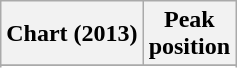<table class="wikitable plainrowheaders sortable" style="text-align:center;">
<tr>
<th scope="col">Chart (2013)</th>
<th scope="col">Peak<br>position</th>
</tr>
<tr>
</tr>
<tr>
</tr>
</table>
